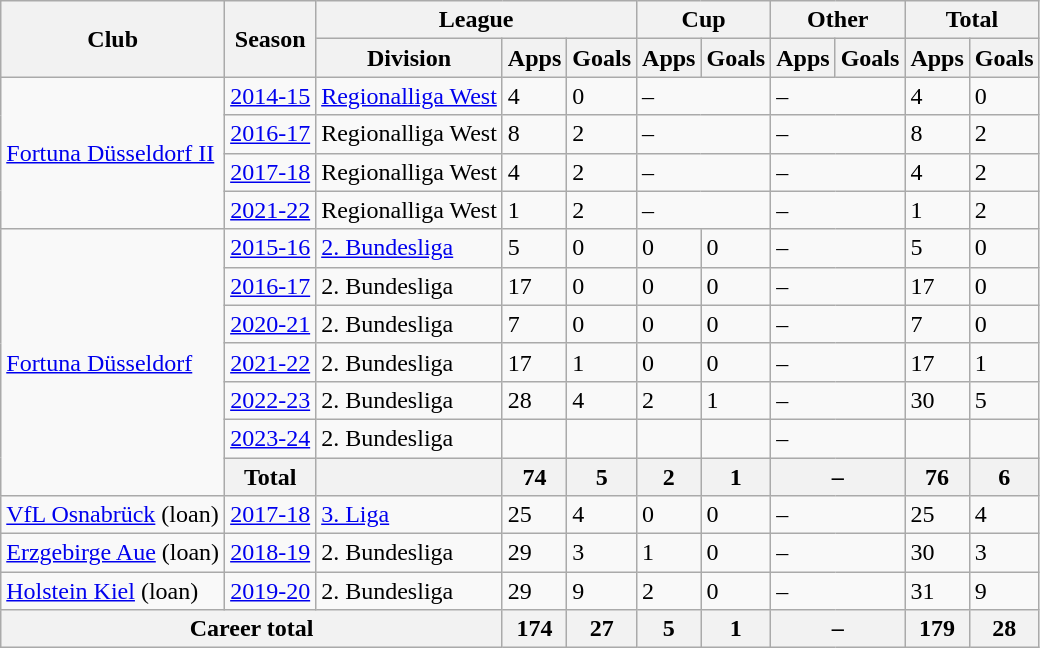<table class="wikitable">
<tr>
<th rowspan="2">Club</th>
<th rowspan="2">Season</th>
<th colspan="3">League</th>
<th colspan="2">Cup</th>
<th colspan="2">Other</th>
<th colspan="2">Total</th>
</tr>
<tr>
<th>Division</th>
<th>Apps</th>
<th>Goals</th>
<th>Apps</th>
<th>Goals</th>
<th>Apps</th>
<th>Goals</th>
<th>Apps</th>
<th>Goals</th>
</tr>
<tr>
<td rowspan="4"><a href='#'>Fortuna Düsseldorf II</a></td>
<td><a href='#'>2014-15</a></td>
<td><a href='#'>Regionalliga West</a></td>
<td>4</td>
<td>0</td>
<td colspan="2">–</td>
<td colspan="2">–</td>
<td>4</td>
<td>0</td>
</tr>
<tr>
<td><a href='#'>2016-17</a></td>
<td>Regionalliga West</td>
<td>8</td>
<td>2</td>
<td colspan="2">–</td>
<td colspan="2">–</td>
<td>8</td>
<td>2</td>
</tr>
<tr>
<td><a href='#'>2017-18</a></td>
<td>Regionalliga West</td>
<td>4</td>
<td>2</td>
<td colspan="2">–</td>
<td colspan="2">–</td>
<td>4</td>
<td>2</td>
</tr>
<tr>
<td><a href='#'>2021-22</a></td>
<td>Regionalliga West</td>
<td>1</td>
<td>2</td>
<td colspan="2">–</td>
<td colspan="2">–</td>
<td>1</td>
<td>2</td>
</tr>
<tr>
<td rowspan="7"><a href='#'>Fortuna Düsseldorf</a></td>
<td><a href='#'>2015-16</a></td>
<td><a href='#'>2. Bundesliga</a></td>
<td>5</td>
<td>0</td>
<td>0</td>
<td>0</td>
<td colspan="2">–</td>
<td>5</td>
<td>0</td>
</tr>
<tr>
<td><a href='#'>2016-17</a></td>
<td>2. Bundesliga</td>
<td>17</td>
<td>0</td>
<td>0</td>
<td>0</td>
<td colspan="2">–</td>
<td>17</td>
<td>0</td>
</tr>
<tr>
<td><a href='#'>2020-21</a></td>
<td>2. Bundesliga</td>
<td>7</td>
<td>0</td>
<td>0</td>
<td>0</td>
<td colspan="2">–</td>
<td>7</td>
<td>0</td>
</tr>
<tr>
<td><a href='#'>2021-22</a></td>
<td>2. Bundesliga</td>
<td>17</td>
<td>1</td>
<td>0</td>
<td>0</td>
<td colspan="2">–</td>
<td>17</td>
<td>1</td>
</tr>
<tr>
<td><a href='#'>2022-23</a></td>
<td>2. Bundesliga</td>
<td>28</td>
<td>4</td>
<td>2</td>
<td>1</td>
<td colspan="2">–</td>
<td>30</td>
<td>5</td>
</tr>
<tr>
<td><a href='#'>2023-24</a></td>
<td>2. Bundesliga</td>
<td></td>
<td></td>
<td></td>
<td></td>
<td colspan="2">–</td>
<td></td>
<td></td>
</tr>
<tr>
<th>Total</th>
<th></th>
<th>74</th>
<th>5</th>
<th>2</th>
<th>1</th>
<th colspan="2">–</th>
<th>76</th>
<th>6</th>
</tr>
<tr>
<td><a href='#'>VfL Osnabrück</a> (loan)</td>
<td><a href='#'>2017-18</a></td>
<td><a href='#'>3. Liga</a></td>
<td>25</td>
<td>4</td>
<td>0</td>
<td>0</td>
<td colspan="2">–</td>
<td>25</td>
<td>4</td>
</tr>
<tr>
<td><a href='#'>Erzgebirge Aue</a> (loan)</td>
<td><a href='#'>2018-19</a></td>
<td>2. Bundesliga</td>
<td>29</td>
<td>3</td>
<td>1</td>
<td>0</td>
<td colspan="2">–</td>
<td>30</td>
<td>3</td>
</tr>
<tr>
<td><a href='#'>Holstein Kiel</a> (loan)</td>
<td><a href='#'>2019-20</a></td>
<td>2. Bundesliga</td>
<td>29</td>
<td>9</td>
<td>2</td>
<td>0</td>
<td colspan="2">–</td>
<td>31</td>
<td>9</td>
</tr>
<tr>
<th colspan="3">Career total</th>
<th>174</th>
<th>27</th>
<th>5</th>
<th>1</th>
<th colspan="2">–</th>
<th>179</th>
<th>28</th>
</tr>
</table>
